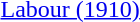<table>
<tr>
<td></td>
<td></td>
<td> <a href='#'>Labour (1910)</a></td>
</tr>
<tr>
<td></td>
<td></td>
<td></td>
</tr>
</table>
